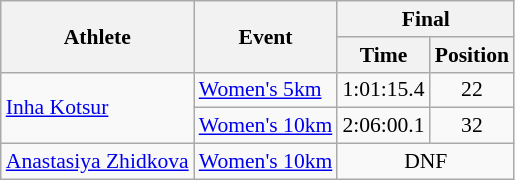<table class="wikitable" border="1" style="font-size:90%">
<tr>
<th rowspan=2>Athlete</th>
<th rowspan=2>Event</th>
<th colspan=2>Final</th>
</tr>
<tr>
<th>Time</th>
<th>Position</th>
</tr>
<tr>
<td rowspan=2><a href='#'>Inha Kotsur</a></td>
<td><a href='#'>Women's 5km</a></td>
<td align=center>1:01:15.4</td>
<td align=center>22</td>
</tr>
<tr>
<td><a href='#'>Women's 10km</a></td>
<td align=center>2:06:00.1</td>
<td align=center>32</td>
</tr>
<tr>
<td rowspan=1><a href='#'>Anastasiya Zhidkova</a></td>
<td><a href='#'>Women's 10km</a></td>
<td align=center colspan=2>DNF</td>
</tr>
</table>
